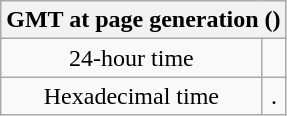<table class="wikitable floatright" style="text-align:center;">
<tr>
<th colspan="2">GMT at page generation (<small></small>)</th>
</tr>
<tr>
<td>24-hour time</td>
<td></td>
</tr>
<tr>
<td>Hexadecimal time</td>
<td>.</td>
</tr>
</table>
